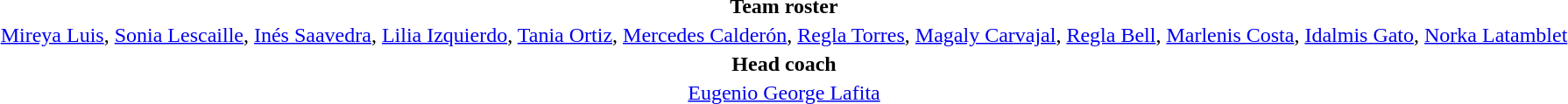<table style="text-align:center; margin-top:2em; margin-left:auto; margin-right:auto">
<tr>
<td><strong>Team roster</strong></td>
</tr>
<tr>
<td><a href='#'>Mireya Luis</a>, <a href='#'>Sonia Lescaille</a>, <a href='#'>Inés Saavedra</a>, <a href='#'>Lilia Izquierdo</a>, <a href='#'>Tania Ortiz</a>, <a href='#'>Mercedes Calderón</a>, <a href='#'>Regla Torres</a>, <a href='#'>Magaly Carvajal</a>, <a href='#'>Regla Bell</a>, <a href='#'>Marlenis Costa</a>, <a href='#'>Idalmis Gato</a>, <a href='#'>Norka Latamblet</a></td>
</tr>
<tr>
<td><strong>Head coach</strong></td>
</tr>
<tr>
<td><a href='#'>Eugenio George Lafita</a></td>
</tr>
<tr>
</tr>
</table>
